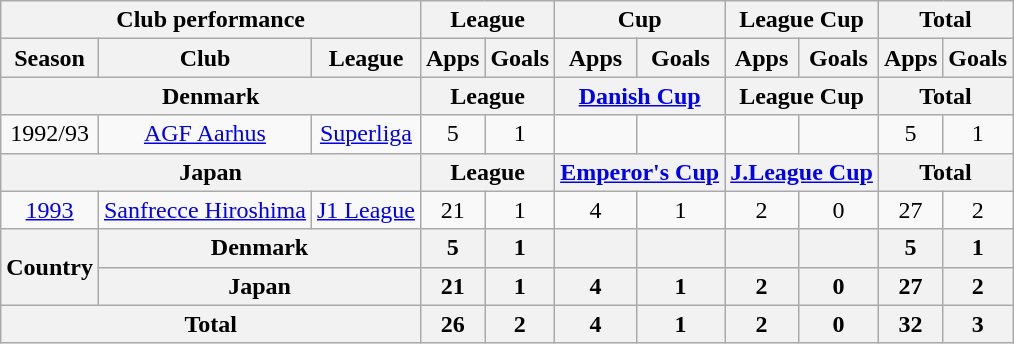<table class="wikitable" style="text-align:center;">
<tr>
<th colspan=3>Club performance</th>
<th colspan=2>League</th>
<th colspan=2>Cup</th>
<th colspan=2>League Cup</th>
<th colspan=2>Total</th>
</tr>
<tr>
<th>Season</th>
<th>Club</th>
<th>League</th>
<th>Apps</th>
<th>Goals</th>
<th>Apps</th>
<th>Goals</th>
<th>Apps</th>
<th>Goals</th>
<th>Apps</th>
<th>Goals</th>
</tr>
<tr>
<th colspan=3>Denmark</th>
<th colspan=2>League</th>
<th colspan=2><a href='#'>Danish Cup</a></th>
<th colspan=2>League Cup</th>
<th colspan=2>Total</th>
</tr>
<tr>
<td>1992/93</td>
<td><a href='#'>AGF Aarhus</a></td>
<td><a href='#'>Superliga</a></td>
<td>5</td>
<td>1</td>
<td></td>
<td></td>
<td></td>
<td></td>
<td>5</td>
<td>1</td>
</tr>
<tr>
<th colspan=3>Japan</th>
<th colspan=2>League</th>
<th colspan=2><a href='#'>Emperor's Cup</a></th>
<th colspan=2><a href='#'>J.League Cup</a></th>
<th colspan=2>Total</th>
</tr>
<tr>
<td><a href='#'>1993</a></td>
<td><a href='#'>Sanfrecce Hiroshima</a></td>
<td><a href='#'>J1 League</a></td>
<td>21</td>
<td>1</td>
<td>4</td>
<td>1</td>
<td>2</td>
<td>0</td>
<td>27</td>
<td>2</td>
</tr>
<tr>
<th rowspan=2>Country</th>
<th colspan=2>Denmark</th>
<th>5</th>
<th>1</th>
<th></th>
<th></th>
<th></th>
<th></th>
<th>5</th>
<th>1</th>
</tr>
<tr>
<th colspan=2>Japan</th>
<th>21</th>
<th>1</th>
<th>4</th>
<th>1</th>
<th>2</th>
<th>0</th>
<th>27</th>
<th>2</th>
</tr>
<tr>
<th colspan=3>Total</th>
<th>26</th>
<th>2</th>
<th>4</th>
<th>1</th>
<th>2</th>
<th>0</th>
<th>32</th>
<th>3</th>
</tr>
</table>
